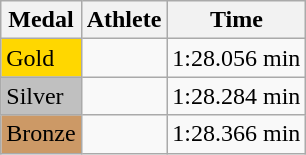<table class="wikitable">
<tr>
<th>Medal</th>
<th>Athlete</th>
<th>Time</th>
</tr>
<tr>
<td bgcolor="gold">Gold</td>
<td></td>
<td>1:28.056 min</td>
</tr>
<tr>
<td bgcolor="silver">Silver</td>
<td></td>
<td>1:28.284 min</td>
</tr>
<tr>
<td bgcolor="CC9966">Bronze</td>
<td></td>
<td>1:28.366 min</td>
</tr>
</table>
